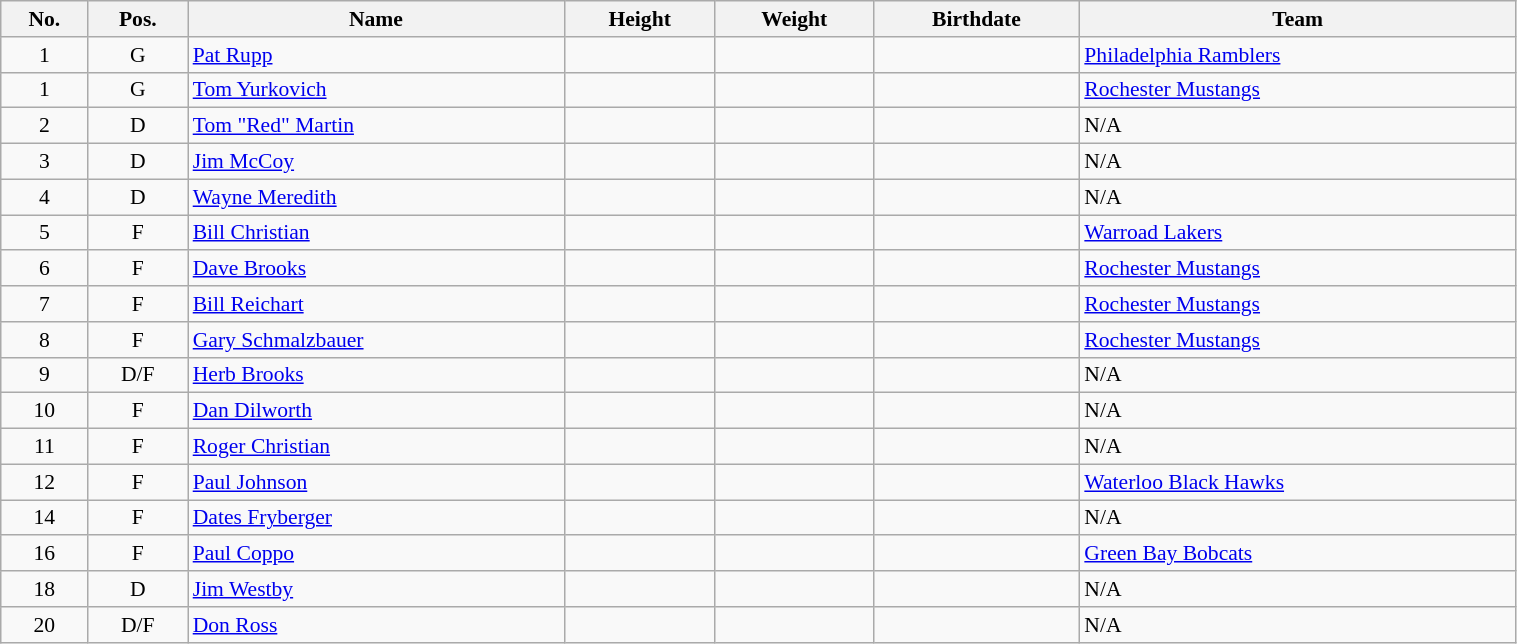<table class="wikitable sortable" width="80%" style="font-size: 90%; text-align: center;">
<tr>
<th>No.</th>
<th>Pos.</th>
<th>Name</th>
<th>Height</th>
<th>Weight</th>
<th>Birthdate</th>
<th>Team</th>
</tr>
<tr>
<td>1</td>
<td>G</td>
<td style="text-align:left;"><a href='#'>Pat Rupp</a></td>
<td></td>
<td></td>
<td style="text-align:right;"></td>
<td style="text-align:left;"> <a href='#'>Philadelphia Ramblers</a></td>
</tr>
<tr>
<td>1</td>
<td>G</td>
<td style="text-align:left;"><a href='#'>Tom Yurkovich</a></td>
<td></td>
<td></td>
<td style="text-align:right;"></td>
<td style="text-align:left;"> <a href='#'>Rochester Mustangs</a></td>
</tr>
<tr>
<td>2</td>
<td>D</td>
<td style="text-align:left;"><a href='#'>Tom "Red" Martin</a></td>
<td></td>
<td></td>
<td style="text-align:right;"></td>
<td style="text-align:left;">N/A</td>
</tr>
<tr>
<td>3</td>
<td>D</td>
<td style="text-align:left;"><a href='#'>Jim McCoy</a></td>
<td></td>
<td></td>
<td style="text-align:right;"></td>
<td style="text-align:left;">N/A</td>
</tr>
<tr>
<td>4</td>
<td>D</td>
<td style="text-align:left;"><a href='#'>Wayne Meredith</a></td>
<td></td>
<td></td>
<td style="text-align:right;"></td>
<td style="text-align:left;">N/A</td>
</tr>
<tr>
<td>5</td>
<td>F</td>
<td style="text-align:left;"><a href='#'>Bill Christian</a></td>
<td></td>
<td></td>
<td style="text-align:right;"></td>
<td style="text-align:left;"> <a href='#'>Warroad Lakers</a></td>
</tr>
<tr>
<td>6</td>
<td>F</td>
<td style="text-align:left;"><a href='#'>Dave Brooks</a></td>
<td></td>
<td></td>
<td style="text-align:right;"></td>
<td style="text-align:left;"> <a href='#'>Rochester Mustangs</a></td>
</tr>
<tr>
<td>7</td>
<td>F</td>
<td style="text-align:left;"><a href='#'>Bill Reichart</a></td>
<td></td>
<td></td>
<td style="text-align:right;"></td>
<td style="text-align:left;"> <a href='#'>Rochester Mustangs</a></td>
</tr>
<tr>
<td>8</td>
<td>F</td>
<td style="text-align:left;"><a href='#'>Gary Schmalzbauer</a></td>
<td></td>
<td></td>
<td style="text-align:right;"></td>
<td style="text-align:left;"> <a href='#'>Rochester Mustangs</a></td>
</tr>
<tr>
<td>9</td>
<td>D/F</td>
<td style="text-align:left;"><a href='#'>Herb Brooks</a></td>
<td></td>
<td></td>
<td style="text-align:right;"></td>
<td style="text-align:left;">N/A</td>
</tr>
<tr>
<td>10</td>
<td>F</td>
<td style="text-align:left;"><a href='#'>Dan Dilworth</a></td>
<td></td>
<td></td>
<td style="text-align:right;"></td>
<td style="text-align:left;">N/A</td>
</tr>
<tr>
<td>11</td>
<td>F</td>
<td style="text-align:left;"><a href='#'>Roger Christian</a></td>
<td></td>
<td></td>
<td style="text-align:right;"></td>
<td style="text-align:left;">N/A</td>
</tr>
<tr>
<td>12</td>
<td>F</td>
<td style="text-align:left;"><a href='#'>Paul Johnson</a></td>
<td></td>
<td></td>
<td style="text-align:right;"></td>
<td style="text-align:left;"> <a href='#'>Waterloo Black Hawks</a></td>
</tr>
<tr>
<td>14</td>
<td>F</td>
<td style="text-align:left;"><a href='#'>Dates Fryberger</a></td>
<td></td>
<td></td>
<td style="text-align:right;"></td>
<td style="text-align:left;">N/A</td>
</tr>
<tr>
<td>16</td>
<td>F</td>
<td style="text-align:left;"><a href='#'>Paul Coppo</a></td>
<td></td>
<td></td>
<td style="text-align:right;"></td>
<td style="text-align:left;"> <a href='#'>Green Bay Bobcats</a></td>
</tr>
<tr>
<td>18</td>
<td>D</td>
<td style="text-align:left;"><a href='#'>Jim Westby</a></td>
<td></td>
<td></td>
<td style="text-align:right;"></td>
<td style="text-align:left;">N/A</td>
</tr>
<tr>
<td>20</td>
<td>D/F</td>
<td style="text-align:left;"><a href='#'>Don Ross</a></td>
<td></td>
<td></td>
<td style="text-align:right;"></td>
<td style="text-align:left;">N/A</td>
</tr>
</table>
